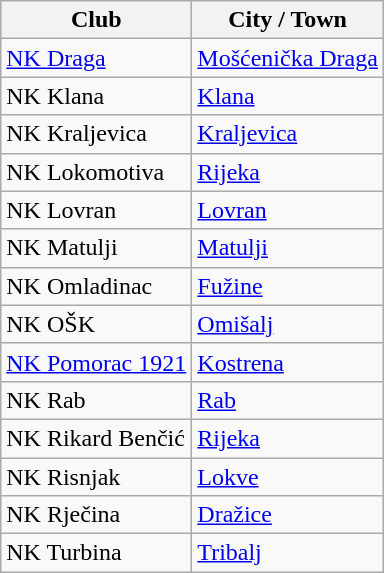<table class="wikitable sortable">
<tr>
<th>Club</th>
<th>City / Town</th>
</tr>
<tr>
<td><a href='#'>NK Draga</a></td>
<td><a href='#'>Mošćenička Draga</a></td>
</tr>
<tr>
<td>NK Klana</td>
<td><a href='#'>Klana</a></td>
</tr>
<tr>
<td>NK Kraljevica</td>
<td><a href='#'>Kraljevica</a></td>
</tr>
<tr>
<td>NK Lokomotiva</td>
<td><a href='#'>Rijeka</a></td>
</tr>
<tr>
<td>NK Lovran</td>
<td><a href='#'>Lovran</a></td>
</tr>
<tr>
<td>NK Matulji</td>
<td><a href='#'>Matulji</a></td>
</tr>
<tr>
<td>NK Omladinac</td>
<td><a href='#'>Fužine</a></td>
</tr>
<tr>
<td>NK OŠK</td>
<td><a href='#'>Omišalj</a></td>
</tr>
<tr>
<td><a href='#'>NK Pomorac 1921</a></td>
<td><a href='#'>Kostrena</a></td>
</tr>
<tr>
<td>NK Rab</td>
<td><a href='#'>Rab</a></td>
</tr>
<tr>
<td>NK Rikard Benčić</td>
<td><a href='#'>Rijeka</a></td>
</tr>
<tr>
<td>NK Risnjak</td>
<td><a href='#'>Lokve</a></td>
</tr>
<tr>
<td>NK Rječina</td>
<td><a href='#'>Dražice</a></td>
</tr>
<tr>
<td>NK Turbina</td>
<td><a href='#'>Tribalj</a></td>
</tr>
</table>
